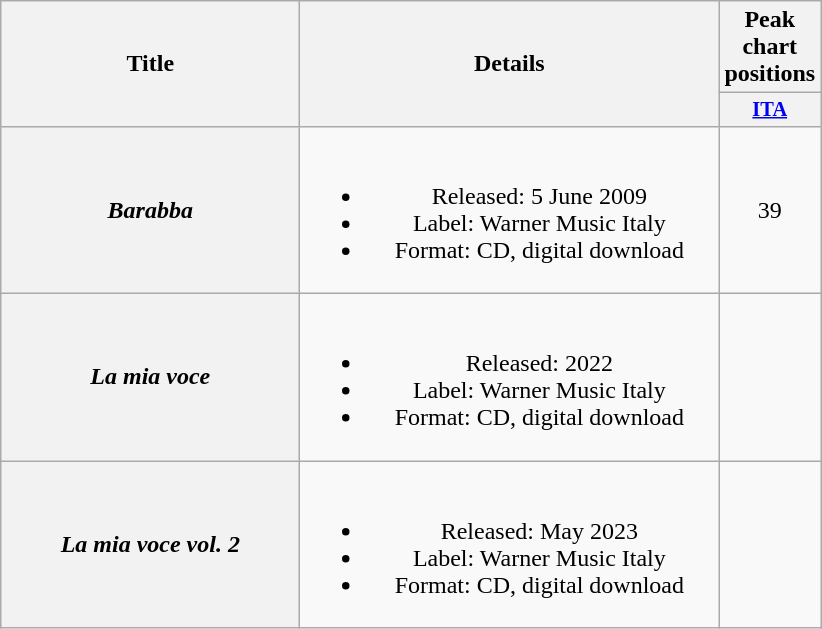<table class="wikitable plainrowheaders" style="text-align:center;">
<tr>
<th scope="col" rowspan="2" style="width:12em;">Title</th>
<th scope="col" rowspan="2" style="width:17em;">Details</th>
<th scope="col" colspan="1">Peak chart positions</th>
</tr>
<tr>
<th scope="col" style="width:3em;font-size:85%;"><a href='#'>ITA</a><br></th>
</tr>
<tr>
<th scope="row"><em>Barabba</em></th>
<td><br><ul><li>Released: 5 June 2009</li><li>Label: Warner Music Italy</li><li>Format: CD, digital download</li></ul></td>
<td>39</td>
</tr>
<tr>
<th scope="row"><em>La mia voce</em></th>
<td><br><ul><li>Released: 2022</li><li>Label: Warner Music Italy</li><li>Format: CD, digital download</li></ul></td>
<td></td>
</tr>
<tr>
<th scope="row"><em>La mia voce vol. 2</em></th>
<td><br><ul><li>Released: May 2023</li><li>Label: Warner Music Italy</li><li>Format: CD, digital download</li></ul></td>
<td></td>
</tr>
</table>
